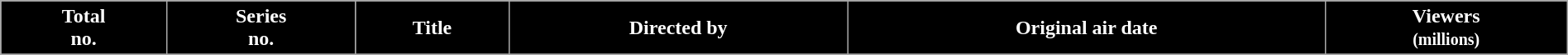<table class="wikitable plainrowheaders" style="width:100%;">
<tr>
<th style="background:#000; color:white;">Total<br>no.</th>
<th style="background:#000; color:white;">Series<br>no.</th>
<th style="background:#000; color:white;">Title</th>
<th style="background:#000; color:white;">Directed by</th>
<th style="background:#000; color:white;">Original air date</th>
<th style="background:#000; color:white;">Viewers<br><small>(millions)</small></th>
</tr>
<tr>
</tr>
</table>
